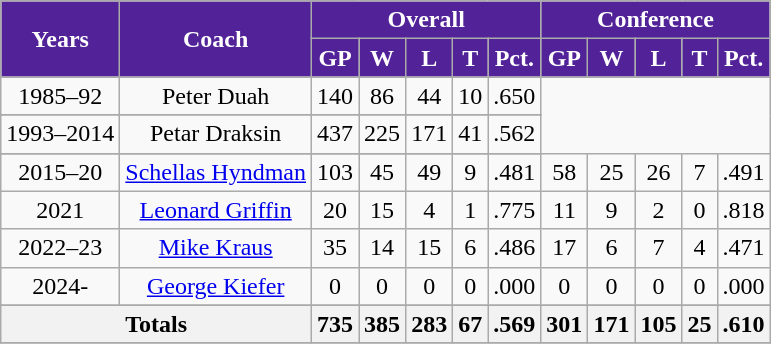<table class="wikitable" style="text-align:center">
<tr>
<th style="background:#522398; color:White;" rowspan="2">Years</th>
<th style="background:#522398; color:White;" rowspan="2">Coach</th>
<th style="background:#522398; color:White;" colspan="5">Overall</th>
<th style="background:#522398; color:White;" colspan="5">Conference</th>
</tr>
<tr>
<th style="background:#522398; color:White;">GP</th>
<th style="background:#522398; color:White;">W</th>
<th style="background:#522398; color:White;">L</th>
<th style="background:#522398; color:White;">T</th>
<th style="background:#522398; color:White;">Pct.</th>
<th style="background:#522398; color:White;">GP</th>
<th style="background:#522398; color:White;">W</th>
<th style="background:#522398; color:White;">L</th>
<th style="background:#522398; color:White;">T</th>
<th style="background:#522398; color:White;">Pct.</th>
</tr>
<tr>
<td>1985–92</td>
<td>Peter Duah</td>
<td>140</td>
<td>86</td>
<td>44</td>
<td>10</td>
<td>.650</td>
</tr>
<tr ->
</tr>
<tr ->
</tr>
<tr ->
</tr>
<tr ->
</tr>
<tr ->
</tr>
<tr>
<td>1993–2014</td>
<td>Petar Draksin</td>
<td>437</td>
<td>225</td>
<td>171</td>
<td>41</td>
<td>.562</td>
</tr>
<tr ->
</tr>
<tr ->
</tr>
<tr ->
</tr>
<tr ->
</tr>
<tr>
<td>2015–20</td>
<td><a href='#'>Schellas Hyndman</a></td>
<td>103</td>
<td>45</td>
<td>49</td>
<td>9</td>
<td>.481</td>
<td>58</td>
<td>25</td>
<td>26</td>
<td>7</td>
<td>.491</td>
</tr>
<tr>
<td>2021</td>
<td><a href='#'>Leonard Griffin</a></td>
<td>20</td>
<td>15</td>
<td>4</td>
<td>1</td>
<td>.775</td>
<td>11</td>
<td>9</td>
<td>2</td>
<td>0</td>
<td>.818</td>
</tr>
<tr>
<td>2022–23</td>
<td><a href='#'>Mike Kraus</a></td>
<td>35</td>
<td>14</td>
<td>15</td>
<td>6</td>
<td>.486</td>
<td>17</td>
<td>6</td>
<td>7</td>
<td>4</td>
<td>.471</td>
</tr>
<tr ->
<td>2024-</td>
<td><a href='#'>George Kiefer</a></td>
<td>0</td>
<td>0</td>
<td>0</td>
<td>0</td>
<td>.000</td>
<td>0</td>
<td>0</td>
<td>0</td>
<td>0</td>
<td>.000</td>
</tr>
<tr ->
</tr>
<tr ->
</tr>
<tr ->
</tr>
<tr ->
</tr>
<tr ->
</tr>
<tr ->
</tr>
<tr ->
</tr>
<tr ->
</tr>
<tr ->
</tr>
<tr>
<th colspan="2">Totals</th>
<th>735</th>
<th>385</th>
<th>283</th>
<th>67</th>
<th>.569</th>
<th>301</th>
<th>171</th>
<th>105</th>
<th>25</th>
<th>.610</th>
</tr>
<tr>
</tr>
</table>
